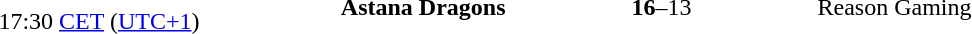<table>
<tr>
<td style="text-align:right" width="150px"><br>17:30 <a href='#'>CET</a> (<a href='#'>UTC+1</a>)</td>
<td style="text-align:right" width="200px"><strong>Astana Dragons</strong></td>
<td style="text-align:center" width="200px"><strong>16</strong>–13<br></td>
<td style="text-align:left">Reason Gaming</td>
</tr>
</table>
